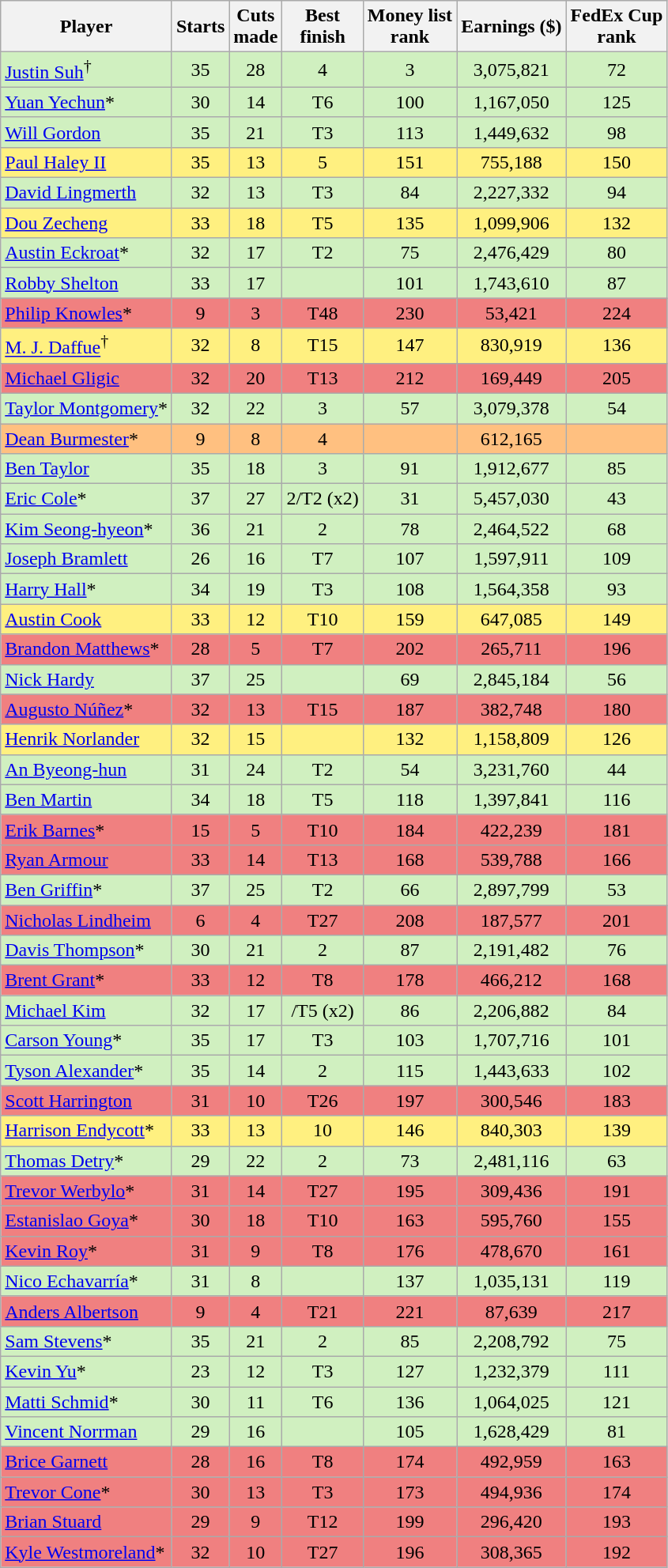<table class="wikitable sortable" style="text-align:center">
<tr>
<th>Player</th>
<th>Starts</th>
<th>Cuts<br>made</th>
<th data-sort-type="number">Best<br>finish</th>
<th>Money list<br>rank</th>
<th>Earnings ($)</th>
<th>FedEx Cup<br>rank</th>
</tr>
<tr style="background:#D0F0C0;">
<td align="left"> <a href='#'>Justin Suh</a><sup>†</sup></td>
<td>35</td>
<td>28</td>
<td>4</td>
<td>3</td>
<td>3,075,821</td>
<td>72</td>
</tr>
<tr style="background:#D0F0C0;">
<td align="left"> <a href='#'>Yuan Yechun</a>*</td>
<td>30</td>
<td>14</td>
<td>T6</td>
<td>100</td>
<td>1,167,050</td>
<td>125</td>
</tr>
<tr style="background:#D0F0C0;">
<td align="left"> <a href='#'>Will Gordon</a></td>
<td>35</td>
<td>21</td>
<td>T3</td>
<td>113</td>
<td>1,449,632</td>
<td>98</td>
</tr>
<tr style="background:#FFF080;">
<td align="left"> <a href='#'>Paul Haley II</a></td>
<td>35</td>
<td>13</td>
<td>5</td>
<td>151</td>
<td>755,188</td>
<td>150</td>
</tr>
<tr style="background:#D0F0C0;">
<td align="left"> <a href='#'>David Lingmerth</a></td>
<td>32</td>
<td>13</td>
<td>T3</td>
<td>84</td>
<td>2,227,332</td>
<td>94</td>
</tr>
<tr style="background:#FFF080;">
<td align="left"> <a href='#'>Dou Zecheng</a></td>
<td>33</td>
<td>18</td>
<td>T5</td>
<td>135</td>
<td>1,099,906</td>
<td>132</td>
</tr>
<tr style="background:#D0F0C0;">
<td align="left"> <a href='#'>Austin Eckroat</a>*</td>
<td>32</td>
<td>17</td>
<td>T2</td>
<td>75</td>
<td>2,476,429</td>
<td>80</td>
</tr>
<tr style="background:#D0F0C0;">
<td align="left"> <a href='#'>Robby Shelton</a></td>
<td>33</td>
<td>17</td>
<td></td>
<td>101</td>
<td>1,743,610</td>
<td>87</td>
</tr>
<tr style="background:#F08080;">
<td align="left"> <a href='#'>Philip Knowles</a>*</td>
<td>9</td>
<td>3</td>
<td>T48</td>
<td>230</td>
<td>53,421</td>
<td>224</td>
</tr>
<tr style="background:#FFF080;">
<td align="left"> <a href='#'>M. J. Daffue</a><sup>†</sup></td>
<td>32</td>
<td>8</td>
<td>T15</td>
<td>147</td>
<td>830,919</td>
<td>136</td>
</tr>
<tr style="background:#F08080;">
<td align="left"> <a href='#'>Michael Gligic</a></td>
<td>32</td>
<td>20</td>
<td>T13</td>
<td>212</td>
<td>169,449</td>
<td>205</td>
</tr>
<tr style="background:#D0F0C0;">
<td align="left"> <a href='#'>Taylor Montgomery</a>*</td>
<td>32</td>
<td>22</td>
<td>3</td>
<td>57</td>
<td>3,079,378</td>
<td>54</td>
</tr>
<tr style="background:#FFC080;">
<td align="left"> <a href='#'>Dean Burmester</a>*</td>
<td>9</td>
<td>8</td>
<td>4</td>
<td></td>
<td>612,165</td>
<td></td>
</tr>
<tr style="background:#D0F0C0;">
<td align="left"> <a href='#'>Ben Taylor</a></td>
<td>35</td>
<td>18</td>
<td>3</td>
<td>91</td>
<td>1,912,677</td>
<td>85</td>
</tr>
<tr style="background:#D0F0C0;">
<td align="left"> <a href='#'>Eric Cole</a>*</td>
<td>37</td>
<td>27</td>
<td>2/T2 (x2)</td>
<td>31</td>
<td>5,457,030</td>
<td>43</td>
</tr>
<tr style="background:#D0F0C0;">
<td align="left"> <a href='#'>Kim Seong-hyeon</a>*</td>
<td>36</td>
<td>21</td>
<td>2</td>
<td>78</td>
<td>2,464,522</td>
<td>68</td>
</tr>
<tr style="background:#D0F0C0;">
<td align="left"> <a href='#'>Joseph Bramlett</a></td>
<td>26</td>
<td>16</td>
<td>T7</td>
<td>107</td>
<td>1,597,911</td>
<td>109</td>
</tr>
<tr style="background:#D0F0C0;">
<td align="left"> <a href='#'>Harry Hall</a>*</td>
<td>34</td>
<td>19</td>
<td>T3</td>
<td>108</td>
<td>1,564,358</td>
<td>93</td>
</tr>
<tr style="background:#FFF080;">
<td align="left"> <a href='#'>Austin Cook</a></td>
<td>33</td>
<td>12</td>
<td>T10</td>
<td>159</td>
<td>647,085</td>
<td>149</td>
</tr>
<tr style="background:#F08080;">
<td align="left"> <a href='#'>Brandon Matthews</a>*</td>
<td>28</td>
<td>5</td>
<td>T7</td>
<td>202</td>
<td>265,711</td>
<td>196</td>
</tr>
<tr style="background:#D0F0C0;">
<td align="left"> <a href='#'>Nick Hardy</a></td>
<td>37</td>
<td>25</td>
<td></td>
<td>69</td>
<td>2,845,184</td>
<td>56</td>
</tr>
<tr style="background:#F08080;">
<td align="left"> <a href='#'>Augusto Núñez</a>*</td>
<td>32</td>
<td>13</td>
<td>T15</td>
<td>187</td>
<td>382,748</td>
<td>180</td>
</tr>
<tr style="background:#FFF080;">
<td align="left"> <a href='#'>Henrik Norlander</a></td>
<td>32</td>
<td>15</td>
<td></td>
<td>132</td>
<td>1,158,809</td>
<td>126</td>
</tr>
<tr style="background:#D0F0C0;">
<td align="left"> <a href='#'>An Byeong-hun</a></td>
<td>31</td>
<td>24</td>
<td>T2</td>
<td>54</td>
<td>3,231,760</td>
<td>44</td>
</tr>
<tr style="background:#D0F0C0;">
<td align="left"> <a href='#'>Ben Martin</a></td>
<td>34</td>
<td>18</td>
<td>T5</td>
<td>118</td>
<td>1,397,841</td>
<td>116</td>
</tr>
<tr style="background:#F08080;">
<td align="left"> <a href='#'>Erik Barnes</a>*</td>
<td>15</td>
<td>5</td>
<td>T10</td>
<td>184</td>
<td>422,239</td>
<td>181</td>
</tr>
<tr style="background:#F08080;">
<td align="left"> <a href='#'>Ryan Armour</a></td>
<td>33</td>
<td>14</td>
<td>T13</td>
<td>168</td>
<td>539,788</td>
<td>166</td>
</tr>
<tr style="background:#D0F0C0;">
<td align="left"> <a href='#'>Ben Griffin</a>*</td>
<td>37</td>
<td>25</td>
<td>T2</td>
<td>66</td>
<td>2,897,799</td>
<td>53</td>
</tr>
<tr style="background:#F08080;">
<td align="left"> <a href='#'>Nicholas Lindheim</a></td>
<td>6</td>
<td>4</td>
<td>T27</td>
<td>208</td>
<td>187,577</td>
<td>201</td>
</tr>
<tr style="background:#D0F0C0;">
<td align="left"> <a href='#'>Davis Thompson</a>*</td>
<td>30</td>
<td>21</td>
<td>2</td>
<td>87</td>
<td>2,191,482</td>
<td>76</td>
</tr>
<tr style="background:#F08080;">
<td align="left"> <a href='#'>Brent Grant</a>*</td>
<td>33</td>
<td>12</td>
<td>T8</td>
<td>178</td>
<td>466,212</td>
<td>168</td>
</tr>
<tr style="background:#D0F0C0;">
<td align="left"> <a href='#'>Michael Kim</a></td>
<td>32</td>
<td>17</td>
<td>/T5 (x2)</td>
<td>86</td>
<td>2,206,882</td>
<td>84</td>
</tr>
<tr style="background:#D0F0C0;">
<td align="left"> <a href='#'>Carson Young</a>*</td>
<td>35</td>
<td>17</td>
<td>T3</td>
<td>103</td>
<td>1,707,716</td>
<td>101</td>
</tr>
<tr style="background:#D0F0C0;">
<td align="left"> <a href='#'>Tyson Alexander</a>*</td>
<td>35</td>
<td>14</td>
<td>2</td>
<td>115</td>
<td>1,443,633</td>
<td>102</td>
</tr>
<tr style="background:#F08080;">
<td align="left"> <a href='#'>Scott Harrington</a></td>
<td>31</td>
<td>10</td>
<td>T26</td>
<td>197</td>
<td>300,546</td>
<td>183</td>
</tr>
<tr style="background:#FFF080;">
<td align="left"> <a href='#'>Harrison Endycott</a>*</td>
<td>33</td>
<td>13</td>
<td>10</td>
<td>146</td>
<td>840,303</td>
<td>139</td>
</tr>
<tr style="background:#D0F0C0;">
<td align="left"> <a href='#'>Thomas Detry</a>*</td>
<td>29</td>
<td>22</td>
<td>2</td>
<td>73</td>
<td>2,481,116</td>
<td>63</td>
</tr>
<tr style="background:#F08080;">
<td align="left"> <a href='#'>Trevor Werbylo</a>*</td>
<td>31</td>
<td>14</td>
<td>T27</td>
<td>195</td>
<td>309,436</td>
<td>191</td>
</tr>
<tr style="background:#F08080;">
<td align="left"> <a href='#'>Estanislao Goya</a>*</td>
<td>30</td>
<td>18</td>
<td>T10</td>
<td>163</td>
<td>595,760</td>
<td>155</td>
</tr>
<tr style="background:#F08080;">
<td align="left"> <a href='#'>Kevin Roy</a>*</td>
<td>31</td>
<td>9</td>
<td>T8</td>
<td>176</td>
<td>478,670</td>
<td>161</td>
</tr>
<tr style="background:#D0F0C0;">
<td align="left"> <a href='#'>Nico Echavarría</a>*</td>
<td>31</td>
<td>8</td>
<td></td>
<td>137</td>
<td>1,035,131</td>
<td>119</td>
</tr>
<tr style="background:#F08080;">
<td align="left"> <a href='#'>Anders Albertson</a></td>
<td>9</td>
<td>4</td>
<td>T21</td>
<td>221</td>
<td>87,639</td>
<td>217</td>
</tr>
<tr style="background:#D0F0C0;">
<td align="left"> <a href='#'>Sam Stevens</a>*</td>
<td>35</td>
<td>21</td>
<td>2</td>
<td>85</td>
<td>2,208,792</td>
<td>75</td>
</tr>
<tr style="background:#D0F0C0;">
<td align="left"> <a href='#'>Kevin Yu</a>*</td>
<td>23</td>
<td>12</td>
<td>T3</td>
<td>127</td>
<td>1,232,379</td>
<td>111</td>
</tr>
<tr style="background:#D0F0C0;">
<td align="left"> <a href='#'>Matti Schmid</a>*</td>
<td>30</td>
<td>11</td>
<td>T6</td>
<td>136</td>
<td>1,064,025</td>
<td>121</td>
</tr>
<tr style="background:#D0F0C0;">
<td align="left"> <a href='#'>Vincent Norrman</a></td>
<td>29</td>
<td>16</td>
<td></td>
<td>105</td>
<td>1,628,429</td>
<td>81</td>
</tr>
<tr style="background:#F08080;">
<td align="left"> <a href='#'>Brice Garnett</a></td>
<td>28</td>
<td>16</td>
<td>T8</td>
<td>174</td>
<td>492,959</td>
<td>163</td>
</tr>
<tr style="background:#F08080;">
<td align="left"> <a href='#'>Trevor Cone</a>*</td>
<td>30</td>
<td>13</td>
<td>T3</td>
<td>173</td>
<td>494,936</td>
<td>174</td>
</tr>
<tr style="background:#F08080;">
<td align="left"> <a href='#'>Brian Stuard</a></td>
<td>29</td>
<td>9</td>
<td>T12</td>
<td>199</td>
<td>296,420</td>
<td>193</td>
</tr>
<tr style="background:#F08080;">
<td align="left"> <a href='#'>Kyle Westmoreland</a>*</td>
<td>32</td>
<td>10</td>
<td>T27</td>
<td>196</td>
<td>308,365</td>
<td>192</td>
</tr>
</table>
